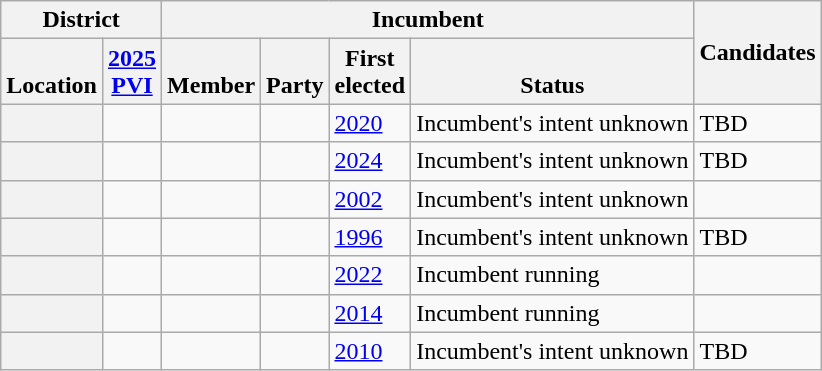<table class="wikitable sortable">
<tr>
<th colspan=2>District</th>
<th colspan=4>Incumbent</th>
<th rowspan=2 class="unsortable">Candidates</th>
</tr>
<tr valign=bottom>
<th>Location</th>
<th><a href='#'>2025<br>PVI</a></th>
<th>Member</th>
<th>Party</th>
<th>First<br>elected</th>
<th>Status</th>
</tr>
<tr>
<th></th>
<td></td>
<td></td>
<td></td>
<td><a href='#'>2020</a></td>
<td>Incumbent's intent unknown</td>
<td>TBD</td>
</tr>
<tr>
<th></th>
<td></td>
<td></td>
<td></td>
<td><a href='#'>2024</a></td>
<td>Incumbent's intent unknown</td>
<td>TBD</td>
</tr>
<tr>
<th></th>
<td></td>
<td></td>
<td></td>
<td><a href='#'>2002</a></td>
<td>Incumbent's intent unknown</td>
<td></td>
</tr>
<tr>
<th></th>
<td></td>
<td></td>
<td></td>
<td><a href='#'>1996</a></td>
<td>Incumbent's intent unknown</td>
<td>TBD</td>
</tr>
<tr>
<th></th>
<td></td>
<td></td>
<td></td>
<td><a href='#'>2022</a></td>
<td>Incumbent running</td>
<td></td>
</tr>
<tr>
<th></th>
<td></td>
<td></td>
<td></td>
<td><a href='#'>2014</a></td>
<td>Incumbent running</td>
<td></td>
</tr>
<tr>
<th></th>
<td></td>
<td></td>
<td></td>
<td><a href='#'>2010</a></td>
<td>Incumbent's intent unknown</td>
<td>TBD</td>
</tr>
</table>
